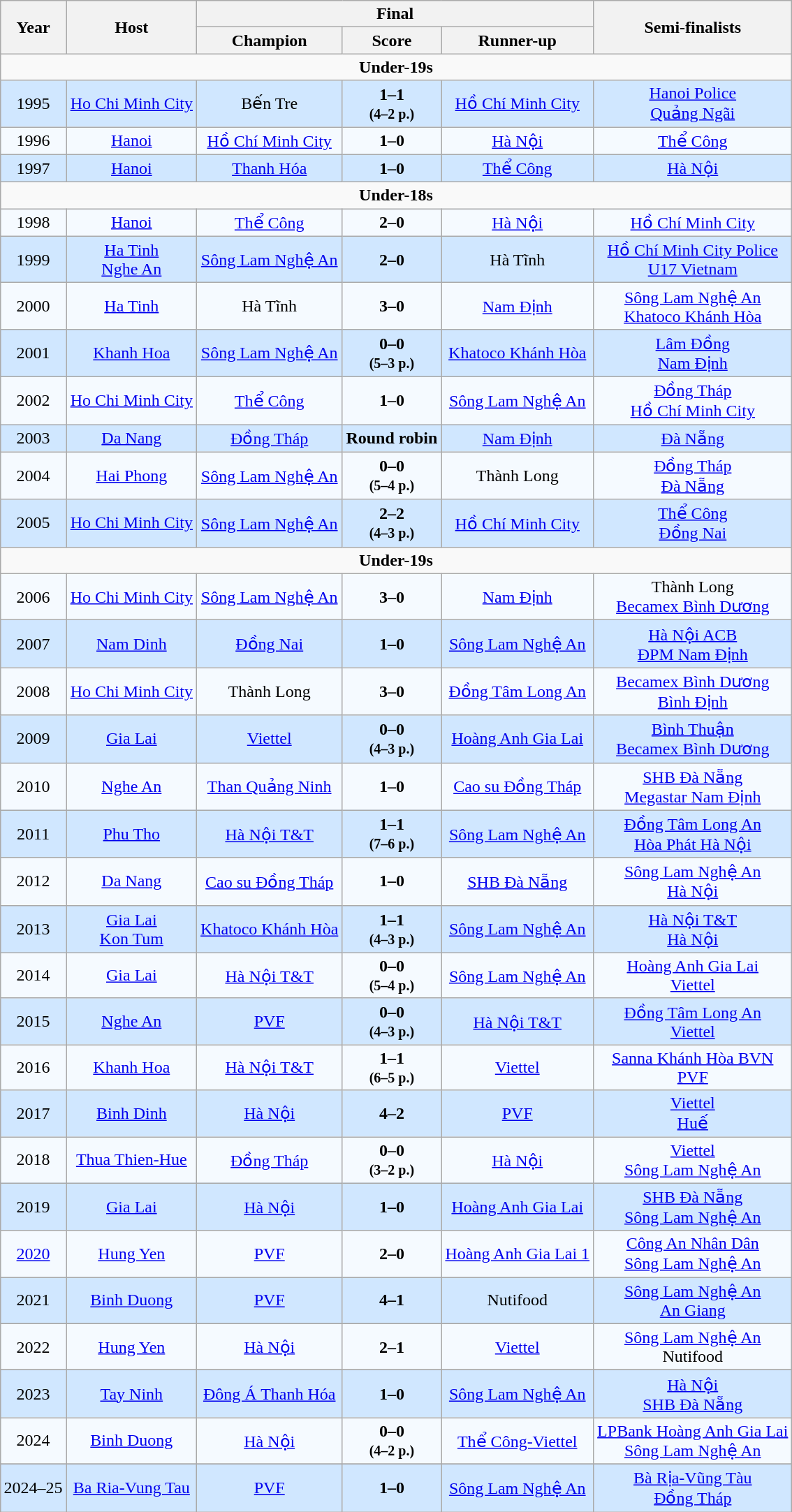<table class="wikitable" style="margin:1em auto;">
<tr>
<th rowspan=2>Year</th>
<th rowspan=2>Host</th>
<th colspan=3>Final</th>
<th rowspan=2>Semi-finalists</th>
</tr>
<tr>
<th>Champion</th>
<th>Score</th>
<th>Runner-up</th>
</tr>
<tr>
<td colspan="6" style="text-align:center;"><strong>Under-19s</strong></td>
</tr>
<tr style="text-align:center; background:#d0e7ff;;">
<td>1995</td>
<td><a href='#'>Ho Chi Minh City</a></td>
<td>Bến Tre</td>
<td><strong>1–1<br> <small> (4–2 p.) </small></strong></td>
<td><a href='#'>Hồ Chí Minh City</a></td>
<td><a href='#'>Hanoi Police</a> <br> <a href='#'>Quảng Ngãi</a></td>
</tr>
<tr style="text-align:center; background:#f5faff;">
<td>1996</td>
<td><a href='#'>Hanoi</a></td>
<td><a href='#'>Hồ Chí Minh City</a></td>
<td><strong>1–0</strong></td>
<td><a href='#'>Hà Nội</a></td>
<td><a href='#'>Thể Công</a></td>
</tr>
<tr style="text-align:center; background:#d0e7ff;">
<td>1997</td>
<td><a href='#'>Hanoi</a></td>
<td><a href='#'>Thanh Hóa</a></td>
<td><strong>1–0</strong></td>
<td><a href='#'>Thể Công</a></td>
<td><a href='#'>Hà Nội</a></td>
</tr>
<tr>
<td colspan="6" style="text-align:center;"><strong>Under-18s</strong></td>
</tr>
<tr style="text-align:center; background:#f5faff;">
<td>1998</td>
<td><a href='#'>Hanoi</a></td>
<td><a href='#'>Thể Công</a></td>
<td><strong>2–0</strong></td>
<td><a href='#'>Hà Nội</a></td>
<td><a href='#'>Hồ Chí Minh City</a></td>
</tr>
<tr style="text-align:center; background:#d0e7ff;">
<td>1999</td>
<td><a href='#'>Ha Tinh</a> <br> <a href='#'>Nghe An</a></td>
<td><a href='#'>Sông Lam Nghệ An</a></td>
<td><strong>2–0</strong></td>
<td>Hà Tĩnh</td>
<td><a href='#'>Hồ Chí Minh City Police</a> <br> <a href='#'>U17 Vietnam</a></td>
</tr>
<tr style="text-align:center; background:#f5faff;">
<td>2000</td>
<td><a href='#'>Ha Tinh</a></td>
<td>Hà Tĩnh</td>
<td><strong>3–0</strong></td>
<td><a href='#'>Nam Định</a></td>
<td><a href='#'>Sông Lam Nghệ An</a> <br> <a href='#'>Khatoco Khánh Hòa</a></td>
</tr>
<tr style="text-align:center; background:#d0e7ff;">
<td>2001</td>
<td><a href='#'>Khanh Hoa</a></td>
<td><a href='#'>Sông Lam Nghệ An</a></td>
<td><strong>0–0<br> <small> (5–3 p.) </small> </strong></td>
<td><a href='#'>Khatoco Khánh Hòa</a></td>
<td><a href='#'>Lâm Đồng</a> <br> <a href='#'>Nam Định</a></td>
</tr>
<tr style="text-align:center; background:#f5faff;">
<td>2002</td>
<td><a href='#'>Ho Chi Minh City</a></td>
<td><a href='#'>Thể Công</a></td>
<td><strong>1–0</strong></td>
<td><a href='#'>Sông Lam Nghệ An</a></td>
<td><a href='#'>Đồng Tháp</a> <br> <a href='#'>Hồ Chí Minh City</a></td>
</tr>
<tr style="text-align:center; background:#d0e7ff;">
<td>2003</td>
<td><a href='#'>Da Nang</a></td>
<td><a href='#'>Đồng Tháp</a></td>
<td><strong> Round robin </strong></td>
<td><a href='#'>Nam Định</a></td>
<td><a href='#'>Đà Nẵng</a></td>
</tr>
<tr style="text-align:center; background:#f5faff;">
<td>2004</td>
<td><a href='#'>Hai Phong</a></td>
<td><a href='#'>Sông Lam Nghệ An</a></td>
<td><strong>0–0<br> <small> (5–4 p.) </small> </strong></td>
<td>Thành Long</td>
<td><a href='#'>Đồng Tháp</a> <br> <a href='#'>Đà Nẵng</a></td>
</tr>
<tr style="text-align:center; background:#d0e7ff;">
<td>2005</td>
<td><a href='#'>Ho Chi Minh City</a></td>
<td><a href='#'>Sông Lam Nghệ An</a></td>
<td><strong>2–2<br> <small> (4–3 p.) </small> </strong></td>
<td><a href='#'>Hồ Chí Minh City</a></td>
<td><a href='#'>Thể Công</a> <br> <a href='#'>Đồng Nai</a></td>
</tr>
<tr>
<td colspan="6" style="text-align:center;"><strong>Under-19s</strong></td>
</tr>
<tr style="text-align:center; background:#f5faff;">
<td>2006</td>
<td><a href='#'>Ho Chi Minh City</a></td>
<td><a href='#'>Sông Lam Nghệ An</a></td>
<td><strong>3–0</strong></td>
<td><a href='#'>Nam Định</a></td>
<td>Thành Long <br> <a href='#'>Becamex Bình Dương</a></td>
</tr>
<tr style="text-align:center; background:#d0e7ff;">
<td>2007</td>
<td><a href='#'>Nam Dinh</a></td>
<td><a href='#'>Đồng Nai</a></td>
<td><strong>1–0</strong></td>
<td><a href='#'>Sông Lam Nghệ An</a></td>
<td><a href='#'>Hà Nội ACB</a> <br> <a href='#'>ĐPM Nam Định</a></td>
</tr>
<tr style="text-align:center; background:#f5faff;">
<td>2008</td>
<td><a href='#'>Ho Chi Minh City</a></td>
<td>Thành Long</td>
<td><strong>3–0</strong></td>
<td><a href='#'>Đồng Tâm Long An</a></td>
<td><a href='#'>Becamex Bình Dương</a> <br> <a href='#'>Bình Định</a></td>
</tr>
<tr style="text-align:center; background:#d0e7ff;">
<td>2009</td>
<td><a href='#'>Gia Lai</a></td>
<td><a href='#'>Viettel</a></td>
<td><strong>0–0<br> <small> (4–3 p.) </small> </strong></td>
<td><a href='#'>Hoàng Anh Gia Lai</a></td>
<td><a href='#'>Bình Thuận</a> <br> <a href='#'>Becamex Bình Dương</a></td>
</tr>
<tr style="text-align:center; background:#f5faff;">
<td>2010</td>
<td><a href='#'>Nghe An</a></td>
<td><a href='#'>Than Quảng Ninh</a></td>
<td><strong>1–0</strong></td>
<td><a href='#'>Cao su Đồng Tháp</a></td>
<td><a href='#'>SHB Đà Nẵng</a><br><a href='#'>Megastar Nam Định</a></td>
</tr>
<tr style="text-align:center; background:#d0e7ff;">
<td>2011</td>
<td><a href='#'>Phu Tho</a></td>
<td><a href='#'>Hà Nội T&T</a></td>
<td><strong>1–1<br> <small> (7–6 p.) </small> </strong></td>
<td><a href='#'>Sông Lam Nghệ An</a></td>
<td><a href='#'>Đồng Tâm Long An</a> <br> <a href='#'>Hòa Phát Hà Nội</a></td>
</tr>
<tr style="text-align:center; background:#f5faff;">
<td>2012</td>
<td><a href='#'>Da Nang</a></td>
<td><a href='#'>Cao su Đồng Tháp</a></td>
<td><strong>1–0</strong></td>
<td><a href='#'>SHB Đà Nẵng</a></td>
<td><a href='#'>Sông Lam Nghệ An</a> <br> <a href='#'>Hà Nội</a></td>
</tr>
<tr style="text-align:center; background:#d0e7ff;">
<td>2013</td>
<td><a href='#'>Gia Lai</a> <br> <a href='#'>Kon Tum</a></td>
<td><a href='#'>Khatoco Khánh Hòa</a></td>
<td><strong>1–1<br> <small> (4–3 p.) </small> </strong></td>
<td><a href='#'>Sông Lam Nghệ An</a></td>
<td><a href='#'>Hà Nội T&T</a> <br> <a href='#'>Hà Nội</a></td>
</tr>
<tr style="text-align:center; background:#f5faff;">
<td>2014</td>
<td><a href='#'>Gia Lai</a></td>
<td><a href='#'>Hà Nội T&T</a></td>
<td><strong>0–0<br> <small> (5–4 p.) </small> </strong></td>
<td><a href='#'>Sông Lam Nghệ An</a></td>
<td><a href='#'>Hoàng Anh Gia Lai</a> <br> <a href='#'>Viettel</a></td>
</tr>
<tr style="text-align:center; background:#d0e7ff;">
<td>2015</td>
<td><a href='#'>Nghe An</a></td>
<td><a href='#'>PVF</a></td>
<td><strong>0–0<br> <small> (4–3 p.) </small> </strong></td>
<td><a href='#'>Hà Nội T&T</a></td>
<td><a href='#'>Đồng Tâm Long An</a> <br> <a href='#'>Viettel</a></td>
</tr>
<tr style="text-align:center; background:#f5faff;">
<td>2016</td>
<td><a href='#'>Khanh Hoa</a></td>
<td><a href='#'>Hà Nội T&T</a></td>
<td><strong>1–1<br> <small> (6–5 p.) </small> </strong></td>
<td><a href='#'>Viettel</a></td>
<td><a href='#'>Sanna Khánh Hòa BVN</a> <br> <a href='#'>PVF</a></td>
</tr>
<tr style="text-align:center; background:#d0e7ff;">
<td>2017</td>
<td><a href='#'>Binh Dinh</a></td>
<td><a href='#'>Hà Nội</a></td>
<td><strong>4–2</strong></td>
<td><a href='#'>PVF</a></td>
<td><a href='#'>Viettel</a> <br> <a href='#'>Huế</a></td>
</tr>
<tr style="text-align:center; background:#f5faff;">
<td>2018</td>
<td><a href='#'>Thua Thien-Hue</a></td>
<td><a href='#'>Đồng Tháp</a></td>
<td><strong>0–0<br> <small> (3–2 p.) </small> </strong></td>
<td><a href='#'>Hà Nội</a></td>
<td><a href='#'>Viettel</a> <br> <a href='#'>Sông Lam Nghệ An</a></td>
</tr>
<tr style="text-align:center; background:#d0e7ff;">
<td>2019</td>
<td><a href='#'>Gia Lai</a></td>
<td><a href='#'>Hà Nội</a></td>
<td><strong>1–0</strong></td>
<td><a href='#'>Hoàng Anh Gia Lai</a></td>
<td><a href='#'>SHB Đà Nẵng</a> <br> <a href='#'>Sông Lam Nghệ An</a></td>
</tr>
<tr style="text-align:center; background:#f5faff;">
<td><a href='#'>2020</a></td>
<td><a href='#'>Hung Yen</a></td>
<td><a href='#'>PVF</a></td>
<td><strong>2–0</strong></td>
<td><a href='#'>Hoàng Anh Gia Lai 1</a></td>
<td><a href='#'>Công An Nhân Dân</a> <br> <a href='#'>Sông Lam Nghệ An</a></td>
</tr>
<tr style="text-align:center; background:#d0e7ff;">
<td>2021</td>
<td><a href='#'>Binh Duong</a></td>
<td><a href='#'>PVF</a></td>
<td><strong>4–1</strong></td>
<td>Nutifood</td>
<td><a href='#'>Sông Lam Nghệ An</a> <br> <a href='#'>An Giang</a></td>
</tr>
<tr>
</tr>
<tr style="text-align:center; background:#f5faff;">
<td>2022</td>
<td><a href='#'>Hung Yen</a></td>
<td><a href='#'>Hà Nội</a></td>
<td><strong>2–1</strong></td>
<td><a href='#'>Viettel</a></td>
<td><a href='#'>Sông Lam Nghệ An</a> <br> Nutifood</td>
</tr>
<tr>
</tr>
<tr style="text-align:center; background:#d0e7ff;">
<td>2023</td>
<td><a href='#'>Tay Ninh</a></td>
<td><a href='#'>Đông Á Thanh Hóa</a></td>
<td><strong>1–0</strong></td>
<td><a href='#'>Sông Lam Nghệ An</a></td>
<td><a href='#'>Hà Nội</a> <br> <a href='#'>SHB Đà Nẵng</a></td>
</tr>
<tr style="text-align:center; background:#f5faff;">
<td>2024</td>
<td><a href='#'>Binh Duong</a></td>
<td><a href='#'>Hà Nội</a></td>
<td><strong>0–0<br> <small> (4–2 p.) </small></strong></td>
<td><a href='#'>Thể Công-Viettel</a></td>
<td><a href='#'>LPBank Hoàng Anh Gia Lai</a> <br> <a href='#'>Sông Lam Nghệ An</a></td>
</tr>
<tr>
</tr>
<tr style="text-align:center; background:#d0e7ff;">
<td>2024–25</td>
<td><a href='#'>Ba Ria-Vung Tau</a></td>
<td><a href='#'>PVF</a></td>
<td><strong>1–0</strong></td>
<td><a href='#'>Sông Lam Nghệ An</a></td>
<td><a href='#'>Bà Rịa-Vũng Tàu</a> <br> <a href='#'>Đồng Tháp</a></td>
</tr>
</table>
